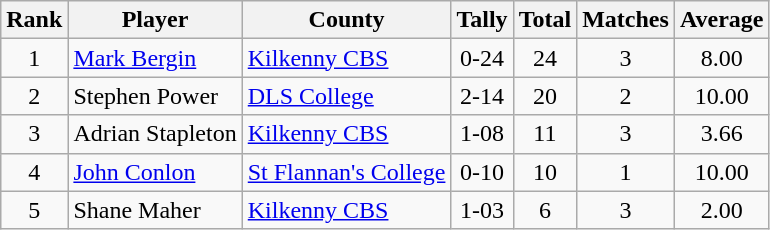<table class="wikitable">
<tr>
<th>Rank</th>
<th>Player</th>
<th>County</th>
<th>Tally</th>
<th>Total</th>
<th>Matches</th>
<th>Average</th>
</tr>
<tr>
<td rowspan=1 align=center>1</td>
<td><a href='#'>Mark Bergin</a></td>
<td><a href='#'>Kilkenny CBS</a></td>
<td align=center>0-24</td>
<td align=center>24</td>
<td align=center>3</td>
<td align=center>8.00</td>
</tr>
<tr>
<td rowspan=1 align=center>2</td>
<td>Stephen Power</td>
<td><a href='#'>DLS College</a></td>
<td align=center>2-14</td>
<td align=center>20</td>
<td align=center>2</td>
<td align=center>10.00</td>
</tr>
<tr>
<td rowspan=1 align=center>3</td>
<td>Adrian Stapleton</td>
<td><a href='#'>Kilkenny CBS</a></td>
<td align=center>1-08</td>
<td align=center>11</td>
<td align=center>3</td>
<td align=center>3.66</td>
</tr>
<tr>
<td rowspan=1 align=center>4</td>
<td><a href='#'>John Conlon</a></td>
<td><a href='#'>St Flannan's College</a></td>
<td align=center>0-10</td>
<td align=center>10</td>
<td align=center>1</td>
<td align=center>10.00</td>
</tr>
<tr>
<td rowspan=1 align=center>5</td>
<td>Shane Maher</td>
<td><a href='#'>Kilkenny CBS</a></td>
<td align=center>1-03</td>
<td align=center>6</td>
<td align=center>3</td>
<td align=center>2.00</td>
</tr>
</table>
